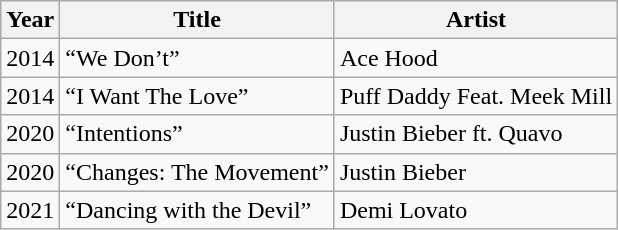<table class="wikitable">
<tr>
<th>Year</th>
<th>Title</th>
<th>Artist</th>
</tr>
<tr>
<td>2014</td>
<td>“We Don’t”</td>
<td>Ace Hood</td>
</tr>
<tr>
<td>2014</td>
<td>“I Want The Love”</td>
<td>Puff Daddy Feat. Meek Mill</td>
</tr>
<tr>
<td>2020</td>
<td>“Intentions”</td>
<td>Justin Bieber ft. Quavo</td>
</tr>
<tr>
<td>2020</td>
<td>“Changes: The Movement”</td>
<td>Justin Bieber</td>
</tr>
<tr>
<td>2021</td>
<td>“Dancing with the Devil”</td>
<td>Demi Lovato</td>
</tr>
</table>
